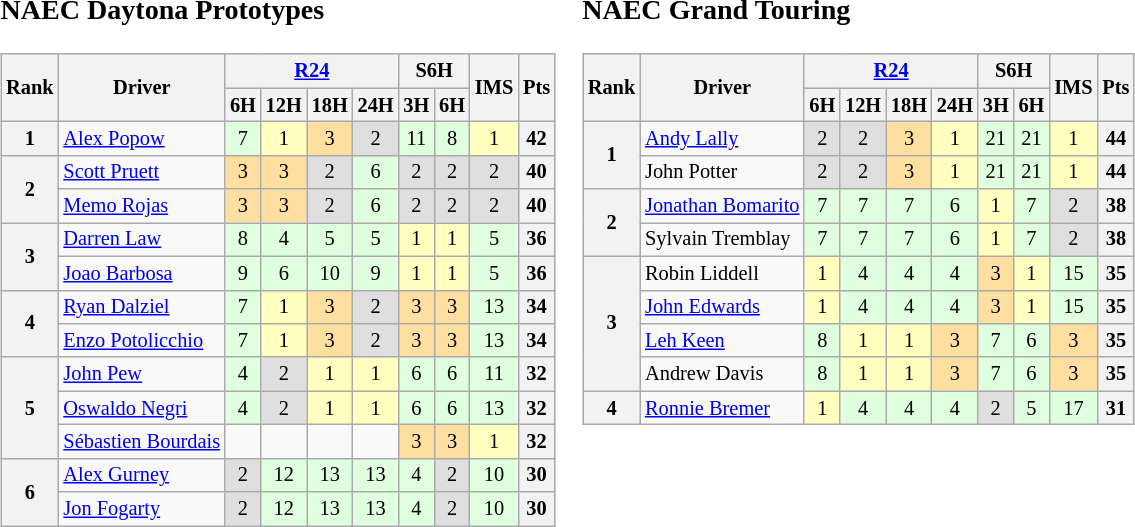<table>
<tr>
<td valign="top"><br><h3>NAEC Daytona Prototypes</h3><table class="wikitable" style="font-size:85%; text-align:center">
<tr>
<th rowspan=2>Rank</th>
<th rowspan=2>Driver</th>
<th colspan=4><a href='#'>R24</a></th>
<th colspan=2>S6H</th>
<th rowspan=2>IMS</th>
<th rowspan=2>Pts</th>
</tr>
<tr>
<th>6H</th>
<th>12H</th>
<th>18H</th>
<th>24H</th>
<th>3H</th>
<th>6H</th>
</tr>
<tr>
<th>1</th>
<td align="left"> <a href='#'>Alex Popow</a></td>
<td style="background:#dfffdf;">7</td>
<td style="background:#ffffbf;">1</td>
<td style="background:#ffdf9f;">3</td>
<td style="background:#dfdfdf;">2</td>
<td style="background:#dfffdf;">11</td>
<td style="background:#dfffdf;">8</td>
<td style="background:#ffffbf;">1</td>
<th>42</th>
</tr>
<tr>
<th rowspan=2>2</th>
<td align="left"> <a href='#'>Scott Pruett</a></td>
<td style="background:#ffdf9f;">3</td>
<td style="background:#ffdf9f;">3</td>
<td style="background:#dfdfdf;">2</td>
<td style="background:#dfffdf;">6</td>
<td style="background:#dfdfdf;">2</td>
<td style="background:#dfdfdf;">2</td>
<td style="background:#dfdfdf;">2</td>
<th>40</th>
</tr>
<tr>
<td align="left"> <a href='#'>Memo Rojas</a></td>
<td style="background:#ffdf9f;">3</td>
<td style="background:#ffdf9f;">3</td>
<td style="background:#dfdfdf;">2</td>
<td style="background:#dfffdf;">6</td>
<td style="background:#dfdfdf;">2</td>
<td style="background:#dfdfdf;">2</td>
<td style="background:#dfdfdf;">2</td>
<th>40</th>
</tr>
<tr>
<th rowspan=2>3</th>
<td align="left"> <a href='#'>Darren Law</a></td>
<td style="background:#dfffdf;">8</td>
<td style="background:#dfffdf;">4</td>
<td style="background:#dfffdf;">5</td>
<td style="background:#dfffdf;">5</td>
<td style="background:#ffffbf;">1</td>
<td style="background:#ffffbf;">1</td>
<td style="background:#dfffdf;">5</td>
<th>36</th>
</tr>
<tr>
<td align="left"> <a href='#'>Joao Barbosa</a></td>
<td style="background:#dfffdf;">9</td>
<td style="background:#dfffdf;">6</td>
<td style="background:#dfffdf;">10</td>
<td style="background:#dfffdf;">9</td>
<td style="background:#ffffbf;">1</td>
<td style="background:#ffffbf;">1</td>
<td style="background:#dfffdf;">5</td>
<th>36</th>
</tr>
<tr>
<th rowspan=2>4</th>
<td align="left"> <a href='#'>Ryan Dalziel</a></td>
<td style="background:#dfffdf;">7</td>
<td style="background:#ffffbf;">1</td>
<td style="background:#ffdf9f;">3</td>
<td style="background:#dfdfdf;">2</td>
<td style="background:#ffdf9f;">3</td>
<td style="background:#ffdf9f;">3</td>
<td style="background:#dfffdf;">13</td>
<th>34</th>
</tr>
<tr>
<td align="left"> <a href='#'>Enzo Potolicchio</a></td>
<td style="background:#dfffdf;">7</td>
<td style="background:#ffffbf;">1</td>
<td style="background:#ffdf9f;">3</td>
<td style="background:#dfdfdf;">2</td>
<td style="background:#ffdf9f;">3</td>
<td style="background:#ffdf9f;">3</td>
<td style="background:#dfffdf;">13</td>
<th>34</th>
</tr>
<tr>
<th rowspan=3>5</th>
<td align="left"> <a href='#'>John Pew</a></td>
<td style="background:#dfffdf;">4</td>
<td style="background:#dfdfdf;">2</td>
<td style="background:#ffffbf;">1</td>
<td style="background:#ffffbf;">1</td>
<td style="background:#dfffdf;">6</td>
<td style="background:#dfffdf;">6</td>
<td style="background:#dfffdf;">11</td>
<th>32</th>
</tr>
<tr>
<td align="left"> <a href='#'>Oswaldo Negri</a></td>
<td style="background:#dfffdf;">4</td>
<td style="background:#dfdfdf;">2</td>
<td style="background:#ffffbf;">1</td>
<td style="background:#ffffbf;">1</td>
<td style="background:#dfffdf;">6</td>
<td style="background:#dfffdf;">6</td>
<td style="background:#dfffdf;">13</td>
<th>32</th>
</tr>
<tr>
<td align="left"> <a href='#'>Sébastien Bourdais</a></td>
<td></td>
<td></td>
<td></td>
<td></td>
<td style="background:#ffdf9f;">3</td>
<td style="background:#ffdf9f;">3</td>
<td style="background:#ffffbf;">1</td>
<th>32</th>
</tr>
<tr>
<th rowspan=2>6</th>
<td align="left"> <a href='#'>Alex Gurney</a></td>
<td style="background:#dfdfdf;">2</td>
<td style="background:#dfffdf;">12</td>
<td style="background:#dfffdf;">13</td>
<td style="background:#dfffdf;">13</td>
<td style="background:#dfffdf;">4</td>
<td style="background:#dfdfdf;">2</td>
<td style="background:#dfffdf;">10</td>
<th>30</th>
</tr>
<tr>
<td align="left"> <a href='#'>Jon Fogarty</a></td>
<td style="background:#dfdfdf;">2</td>
<td style="background:#dfffdf;">12</td>
<td style="background:#dfffdf;">13</td>
<td style="background:#dfffdf;">13</td>
<td style="background:#dfffdf;">4</td>
<td style="background:#dfdfdf;">2</td>
<td style="background:#dfffdf;">10</td>
<th>30</th>
</tr>
</table>
</td>
<td valign="top"><br><h3>NAEC Grand Touring</h3><table class="wikitable" style="font-size:85%; text-align:center">
<tr>
<th rowspan=2>Rank</th>
<th rowspan=2>Driver</th>
<th colspan=4><a href='#'>R24</a></th>
<th colspan=2>S6H</th>
<th rowspan=2>IMS</th>
<th rowspan=2>Pts</th>
</tr>
<tr>
<th>6H</th>
<th>12H</th>
<th>18H</th>
<th>24H</th>
<th>3H</th>
<th>6H</th>
</tr>
<tr>
<th rowspan=2>1</th>
<td align="left"> <a href='#'>Andy Lally</a></td>
<td style="background:#dfdfdf;">2</td>
<td style="background:#dfdfdf;">2</td>
<td style="background:#ffdf9f;">3</td>
<td style="background:#ffffbf;">1</td>
<td style="background:#dfffdf;">21</td>
<td style="background:#dfffdf;">21</td>
<td style="background:#ffffbf;">1</td>
<th>44</th>
</tr>
<tr>
<td align="left"> John Potter</td>
<td style="background:#dfdfdf;">2</td>
<td style="background:#dfdfdf;">2</td>
<td style="background:#ffdf9f;">3</td>
<td style="background:#ffffbf;">1</td>
<td style="background:#dfffdf;">21</td>
<td style="background:#dfffdf;">21</td>
<td style="background:#ffffbf;">1</td>
<th>44</th>
</tr>
<tr>
<th rowspan=2>2</th>
<td align="left"> <a href='#'>Jonathan Bomarito</a></td>
<td style="background:#dfffdf;">7</td>
<td style="background:#dfffdf;">7</td>
<td style="background:#dfffdf;">7</td>
<td style="background:#dfffdf;">6</td>
<td style="background:#ffffbf;">1</td>
<td style="background:#dfffdf;">7</td>
<td style="background:#dfdfdf;">2</td>
<th>38</th>
</tr>
<tr>
<td align="left"> Sylvain Tremblay</td>
<td style="background:#dfffdf;">7</td>
<td style="background:#dfffdf;">7</td>
<td style="background:#dfffdf;">7</td>
<td style="background:#dfffdf;">6</td>
<td style="background:#ffffbf;">1</td>
<td style="background:#dfffdf;">7</td>
<td style="background:#dfdfdf;">2</td>
<th>38</th>
</tr>
<tr>
<th rowspan=4>3</th>
<td align="left"> Robin Liddell</td>
<td style="background:#ffffbf;">1</td>
<td style="background:#dfffdf;">4</td>
<td style="background:#dfffdf;">4</td>
<td style="background:#dfffdf;">4</td>
<td style="background:#ffdf9f;">3</td>
<td style="background:#ffffbf;">1</td>
<td style="background:#dfffdf;">15</td>
<th>35</th>
</tr>
<tr>
<td align="left"> <a href='#'>John Edwards</a></td>
<td style="background:#ffffbf;">1</td>
<td style="background:#dfffdf;">4</td>
<td style="background:#dfffdf;">4</td>
<td style="background:#dfffdf;">4</td>
<td style="background:#ffdf9f;">3</td>
<td style="background:#ffffbf;">1</td>
<td style="background:#dfffdf;">15</td>
<th>35</th>
</tr>
<tr>
<td align="left"> <a href='#'>Leh Keen</a></td>
<td style="background:#dfffdf;">8</td>
<td style="background:#ffffbf;">1</td>
<td style="background:#ffffbf;">1</td>
<td style="background:#ffdf9f;">3</td>
<td style="background:#dfffdf;">7</td>
<td style="background:#dfffdf;">6</td>
<td style="background:#ffdf9f;">3</td>
<th>35</th>
</tr>
<tr>
<td align="left"> Andrew Davis</td>
<td style="background:#dfffdf;">8</td>
<td style="background:#ffffbf;">1</td>
<td style="background:#ffffbf;">1</td>
<td style="background:#ffdf9f;">3</td>
<td style="background:#dfffdf;">7</td>
<td style="background:#dfffdf;">6</td>
<td style="background:#ffdf9f;">3</td>
<th>35</th>
</tr>
<tr>
<th>4</th>
<td align="left"> <a href='#'>Ronnie Bremer</a></td>
<td style="background:#ffffbf;">1</td>
<td style="background:#dfffdf;">4</td>
<td style="background:#dfffdf;">4</td>
<td style="background:#dfffdf;">4</td>
<td style="background:#dfdfdf;">2</td>
<td style="background:#dfffdf;">5</td>
<td style="background:#dfffdf;">17</td>
<th>31</th>
</tr>
</table>
</td>
</tr>
</table>
